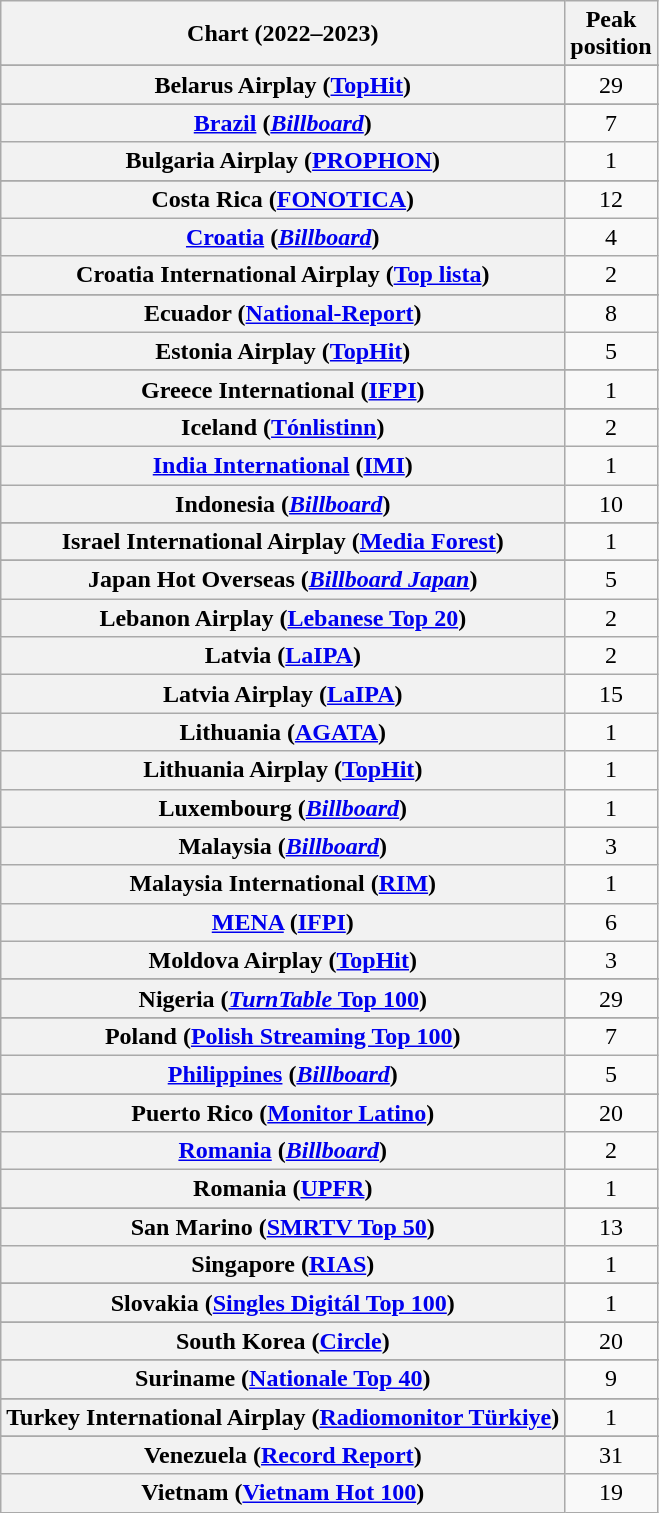<table class="wikitable sortable plainrowheaders" style="text-align:center">
<tr>
<th scope="col">Chart (2022–2023)</th>
<th scope="col">Peak<br>position</th>
</tr>
<tr>
</tr>
<tr>
</tr>
<tr>
</tr>
<tr>
<th scope="row">Belarus Airplay (<a href='#'>TopHit</a>)</th>
<td>29</td>
</tr>
<tr>
</tr>
<tr>
</tr>
<tr>
<th scope="row"><a href='#'>Brazil</a> (<em><a href='#'>Billboard</a></em>)</th>
<td>7</td>
</tr>
<tr>
<th scope="row">Bulgaria Airplay (<a href='#'>PROPHON</a>)</th>
<td>1</td>
</tr>
<tr>
</tr>
<tr>
</tr>
<tr>
</tr>
<tr>
</tr>
<tr>
<th scope="row">Costa Rica (<a href='#'>FONOTICA</a>)</th>
<td>12</td>
</tr>
<tr>
<th scope="row"><a href='#'>Croatia</a> (<em><a href='#'>Billboard</a></em>)</th>
<td>4</td>
</tr>
<tr>
<th scope="row">Croatia International Airplay (<a href='#'>Top lista</a>)</th>
<td>2</td>
</tr>
<tr>
</tr>
<tr>
</tr>
<tr>
<th scope="row">Ecuador (<a href='#'>National-Report</a>)</th>
<td>8</td>
</tr>
<tr>
<th scope="row">Estonia Airplay (<a href='#'>TopHit</a>)</th>
<td>5</td>
</tr>
<tr>
</tr>
<tr>
</tr>
<tr>
</tr>
<tr>
</tr>
<tr>
<th scope="row">Greece International (<a href='#'>IFPI</a>)</th>
<td>1</td>
</tr>
<tr>
</tr>
<tr>
</tr>
<tr>
</tr>
<tr>
</tr>
<tr>
<th scope="row">Iceland (<a href='#'>Tónlistinn</a>)</th>
<td>2</td>
</tr>
<tr>
<th scope="row"><a href='#'>India International</a> (<a href='#'>IMI</a>)</th>
<td>1</td>
</tr>
<tr>
<th scope="row">Indonesia (<em><a href='#'>Billboard</a></em>)</th>
<td>10</td>
</tr>
<tr>
</tr>
<tr>
<th scope="row">Israel International Airplay (<a href='#'>Media Forest</a>)</th>
<td>1</td>
</tr>
<tr>
</tr>
<tr>
<th scope="row">Japan Hot Overseas (<em><a href='#'>Billboard Japan</a></em>)</th>
<td>5</td>
</tr>
<tr>
<th scope="row">Lebanon Airplay (<a href='#'>Lebanese Top 20</a>)</th>
<td>2</td>
</tr>
<tr>
<th scope="row">Latvia (<a href='#'>LaIPA</a>)</th>
<td>2</td>
</tr>
<tr>
<th scope="row">Latvia Airplay (<a href='#'>LaIPA</a>)</th>
<td>15</td>
</tr>
<tr>
<th scope="row">Lithuania (<a href='#'>AGATA</a>)</th>
<td>1</td>
</tr>
<tr>
<th scope="row">Lithuania Airplay (<a href='#'>TopHit</a>)</th>
<td>1</td>
</tr>
<tr>
<th scope="row">Luxembourg (<em><a href='#'>Billboard</a></em>)</th>
<td>1</td>
</tr>
<tr>
<th scope="row">Malaysia (<em><a href='#'>Billboard</a></em>)</th>
<td>3</td>
</tr>
<tr>
<th scope="row">Malaysia International (<a href='#'>RIM</a>)</th>
<td>1</td>
</tr>
<tr>
<th scope="row"><a href='#'>MENA</a> (<a href='#'>IFPI</a>)</th>
<td>6</td>
</tr>
<tr>
<th scope="row">Moldova Airplay (<a href='#'>TopHit</a>)</th>
<td>3</td>
</tr>
<tr>
</tr>
<tr>
</tr>
<tr>
</tr>
<tr>
<th scope="row">Nigeria (<a href='#'><em>TurnTable</em> Top 100</a>)</th>
<td>29</td>
</tr>
<tr>
</tr>
<tr>
</tr>
<tr>
<th scope="row">Poland (<a href='#'>Polish Streaming Top 100</a>)</th>
<td>7</td>
</tr>
<tr>
<th scope="row"><a href='#'>Philippines</a> (<em><a href='#'>Billboard</a></em>)</th>
<td>5</td>
</tr>
<tr>
</tr>
<tr>
<th scope="row">Puerto Rico (<a href='#'>Monitor Latino</a>)</th>
<td>20</td>
</tr>
<tr>
<th scope="row"><a href='#'>Romania</a> (<em><a href='#'>Billboard</a></em>)</th>
<td>2</td>
</tr>
<tr>
<th scope="row">Romania (<a href='#'>UPFR</a>)</th>
<td>1</td>
</tr>
<tr>
</tr>
<tr>
</tr>
<tr>
<th scope="row">San Marino (<a href='#'>SMRTV Top 50</a>)</th>
<td>13</td>
</tr>
<tr>
<th scope="row">Singapore (<a href='#'>RIAS</a>)</th>
<td>1</td>
</tr>
<tr>
</tr>
<tr>
<th scope="row">Slovakia (<a href='#'>Singles Digitál Top 100</a>)</th>
<td>1</td>
</tr>
<tr>
</tr>
<tr>
<th scope="row">South Korea (<a href='#'>Circle</a>)</th>
<td>20</td>
</tr>
<tr>
</tr>
<tr>
<th scope="row">Suriname (<a href='#'>Nationale Top 40</a>)</th>
<td>9</td>
</tr>
<tr>
</tr>
<tr>
</tr>
<tr>
<th scope="row">Turkey International Airplay (<a href='#'>Radiomonitor Türkiye</a>)</th>
<td>1</td>
</tr>
<tr>
</tr>
<tr>
</tr>
<tr>
</tr>
<tr>
</tr>
<tr>
</tr>
<tr>
</tr>
<tr>
</tr>
<tr>
<th scope="row">Venezuela (<a href='#'>Record Report</a>)</th>
<td>31</td>
</tr>
<tr>
<th scope="row">Vietnam (<a href='#'>Vietnam Hot 100</a>)</th>
<td>19</td>
</tr>
</table>
